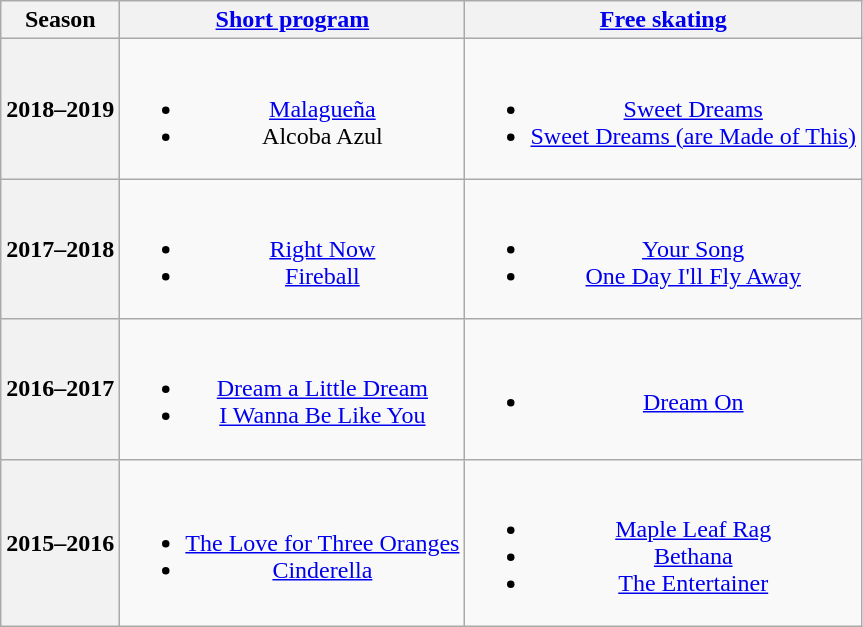<table class="wikitable" style="text-align:center">
<tr>
<th>Season</th>
<th><a href='#'>Short program</a></th>
<th><a href='#'>Free skating</a></th>
</tr>
<tr>
<th>2018–2019<br></th>
<td><br><ul><li><a href='#'>Malagueña</a> <br></li><li>Alcoba Azul <br></li></ul></td>
<td><br><ul><li><a href='#'>Sweet Dreams</a> <br></li><li><a href='#'>Sweet Dreams (are Made of This)</a> <br></li></ul></td>
</tr>
<tr>
<th>2017–2018</th>
<td><br><ul><li><a href='#'>Right Now</a> <br></li><li><a href='#'>Fireball</a> <br></li></ul></td>
<td><br><ul><li><a href='#'>Your Song</a></li><li><a href='#'>One Day I'll Fly Away</a> <br></li></ul></td>
</tr>
<tr>
<th>2016–2017</th>
<td><br><ul><li><a href='#'>Dream a Little Dream</a></li><li><a href='#'>I Wanna Be Like You</a> <br></li></ul></td>
<td><br><ul><li><a href='#'>Dream On</a> <br></li></ul></td>
</tr>
<tr>
<th>2015–2016</th>
<td><br><ul><li> <a href='#'>The Love for Three Oranges</a></li><li> <a href='#'>Cinderella</a> <br></li></ul></td>
<td><br><ul><li><a href='#'>Maple Leaf Rag</a></li><li><a href='#'>Bethana</a></li><li><a href='#'>The Entertainer</a> <br></li></ul></td>
</tr>
</table>
